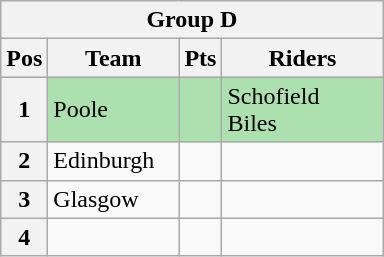<table class="wikitable">
<tr>
<th colspan="4">Group D</th>
</tr>
<tr>
<th width=20>Pos</th>
<th width=80>Team</th>
<th width=20>Pts</th>
<th width=100>Riders</th>
</tr>
<tr style="background:#ACE1AF;">
<th>1</th>
<td>Poole</td>
<td></td>
<td>Schofield<br>Biles</td>
</tr>
<tr>
<th>2</th>
<td>Edinburgh</td>
<td></td>
<td></td>
</tr>
<tr>
<th>3</th>
<td>Glasgow</td>
<td></td>
<td></td>
</tr>
<tr>
<th>4</th>
<td></td>
<td></td>
<td></td>
</tr>
</table>
